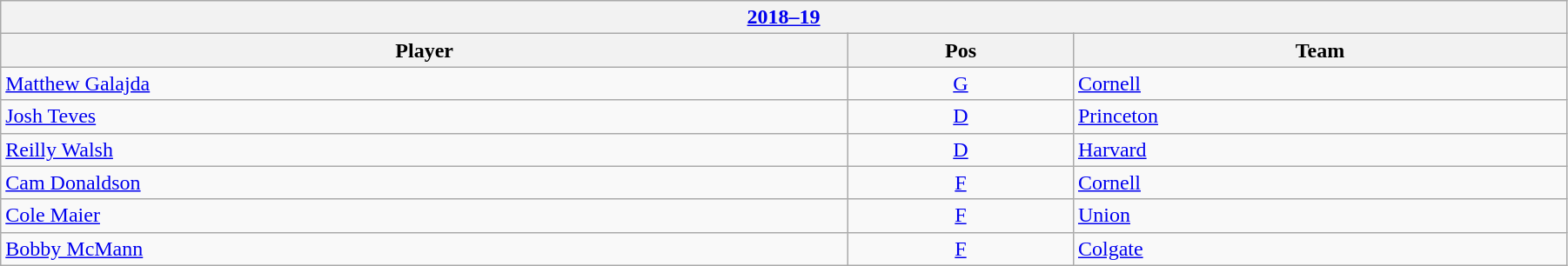<table class="wikitable" width=95%>
<tr>
<th colspan=3><a href='#'>2018–19</a></th>
</tr>
<tr>
<th>Player</th>
<th>Pos</th>
<th>Team</th>
</tr>
<tr>
<td><a href='#'>Matthew Galajda</a></td>
<td align=center><a href='#'>G</a></td>
<td><a href='#'>Cornell</a></td>
</tr>
<tr>
<td><a href='#'>Josh Teves</a></td>
<td align=center><a href='#'>D</a></td>
<td><a href='#'>Princeton</a></td>
</tr>
<tr>
<td><a href='#'>Reilly Walsh</a></td>
<td align=center><a href='#'>D</a></td>
<td><a href='#'>Harvard</a></td>
</tr>
<tr>
<td><a href='#'>Cam Donaldson</a></td>
<td align=center><a href='#'>F</a></td>
<td><a href='#'>Cornell</a></td>
</tr>
<tr>
<td><a href='#'>Cole Maier</a></td>
<td align=center><a href='#'>F</a></td>
<td><a href='#'>Union</a></td>
</tr>
<tr>
<td><a href='#'>Bobby McMann</a></td>
<td align=center><a href='#'>F</a></td>
<td><a href='#'>Colgate</a></td>
</tr>
</table>
